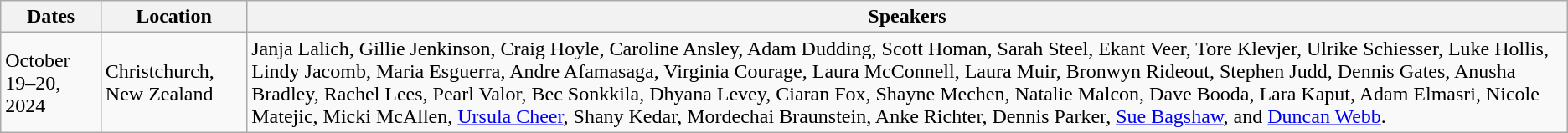<table class="wikitable">
<tr>
<th>Dates</th>
<th>Location</th>
<th>Speakers</th>
</tr>
<tr>
<td>October 19–20, 2024</td>
<td>Christchurch, New Zealand</td>
<td>Janja Lalich, Gillie Jenkinson, Craig Hoyle, Caroline Ansley, Adam Dudding, Scott Homan, Sarah Steel, Ekant Veer, Tore Klevjer, Ulrike Schiesser, Luke Hollis, Lindy Jacomb, Maria Esguerra, Andre Afamasaga, Virginia Courage, Laura McConnell, Laura Muir, Bronwyn Rideout, Stephen Judd, Dennis Gates, Anusha Bradley, Rachel Lees, Pearl Valor, Bec Sonkkila, Dhyana Levey, Ciaran Fox, Shayne Mechen, Natalie Malcon, Dave Booda, Lara Kaput, Adam Elmasri, Nicole Matejic, Micki McAllen, <a href='#'>Ursula Cheer</a>, Shany Kedar, Mordechai Braunstein, Anke Richter, Dennis Parker, <a href='#'>Sue Bagshaw</a>, and <a href='#'>Duncan Webb</a>.</td>
</tr>
</table>
